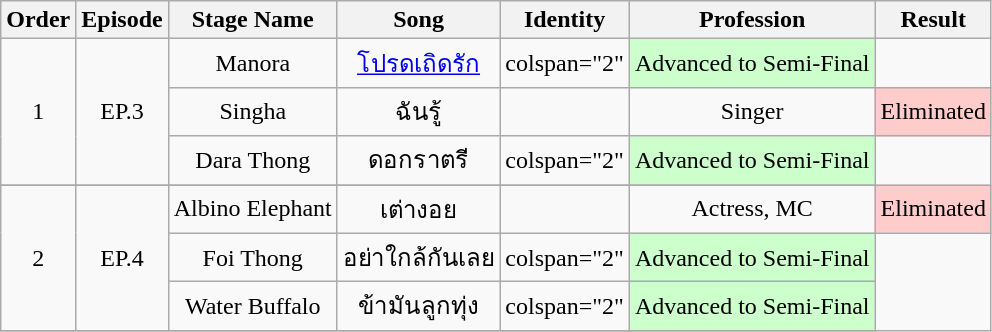<table class="wikitable">
<tr>
<th>Order</th>
<th>Episode</th>
<th>Stage Name</th>
<th>Song</th>
<th>Identity</th>
<th>Profession</th>
<th>Result</th>
</tr>
<tr>
<td rowspan="3" style="text-align:center;">1</td>
<td rowspan="3" align="center">EP.3</td>
<td style="text-align:center;">Manora</td>
<td style="text-align:center;"><a href='#'>โปรดเถิดรัก</a></td>
<td>colspan="2"  </td>
<td style="text-align:center; background:#ccffcc;">Advanced to Semi-Final</td>
</tr>
<tr>
<td style="text-align:center;">Singha</td>
<td style="text-align:center;">ฉันรู้</td>
<td style="text-align:center;"></td>
<td style="text-align:center;">Singer</td>
<td style="text-align:center; background:#ffcccc;">Eliminated</td>
</tr>
<tr>
<td style="text-align:center;">Dara Thong</td>
<td style="text-align:center;">ดอกราตรี</td>
<td>colspan="2"  </td>
<td style="text-align:center; background:#ccffcc;">Advanced to Semi-Final</td>
</tr>
<tr>
</tr>
<tr>
<td rowspan="3" style="text-align:center;">2</td>
<td rowspan="3" align="center">EP.4</td>
<td style="text-align:center;">Albino Elephant</td>
<td style="text-align:center;">เต่างอย</td>
<td style="text-align:center;"></td>
<td style="text-align:center;">Actress, MC</td>
<td style="text-align:center; background:#ffcccc;">Eliminated</td>
</tr>
<tr>
<td style="text-align:center;">Foi Thong</td>
<td style="text-align:center;">อย่าใกล้กันเลย</td>
<td>colspan="2"  </td>
<td style="text-align:center; background:#ccffcc;">Advanced to Semi-Final</td>
</tr>
<tr>
<td style="text-align:center;">Water Buffalo</td>
<td style="text-align:center;">ข้ามันลูกทุ่ง</td>
<td>colspan="2"  </td>
<td style="text-align:center; background:#ccffcc;">Advanced to Semi-Final</td>
</tr>
<tr>
</tr>
</table>
